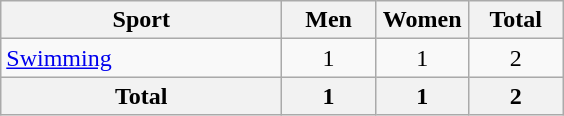<table class="wikitable sortable" style="text-align:center;">
<tr>
<th width=180>Sport</th>
<th width=55>Men</th>
<th width=55>Women</th>
<th width=55>Total</th>
</tr>
<tr>
<td align=left><a href='#'>Swimming</a></td>
<td>1</td>
<td>1</td>
<td>2</td>
</tr>
<tr>
<th>Total</th>
<th>1</th>
<th>1</th>
<th>2</th>
</tr>
</table>
